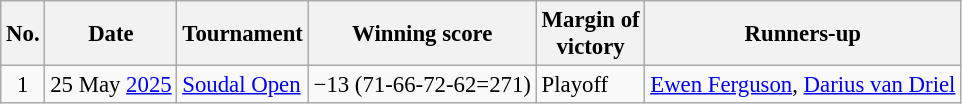<table class="wikitable" style="font-size:95%;">
<tr>
<th>No.</th>
<th>Date</th>
<th>Tournament</th>
<th>Winning score</th>
<th>Margin of<br>victory</th>
<th>Runners-up</th>
</tr>
<tr>
<td align=center>1</td>
<td align=right>25 May <a href='#'>2025</a></td>
<td><a href='#'>Soudal Open </a></td>
<td>−13 (71-66-72-62=271)</td>
<td>Playoff</td>
<td> <a href='#'>Ewen Ferguson</a>,  <a href='#'>Darius van Driel</a></td>
</tr>
</table>
